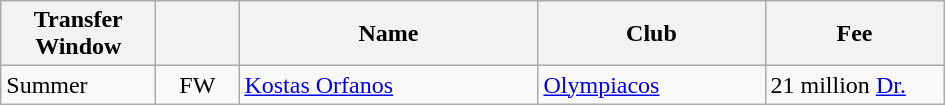<table class="wikitable plainrowheaders">
<tr>
<th scope="col" style="width:6em;">Transfer Window</th>
<th scope="col" style="width:3em;"></th>
<th scope="col" style="width:12em;">Name</th>
<th scope="col" style="width:9em;">Club</th>
<th scope="col" style="width:7em;">Fee</th>
</tr>
<tr>
<td>Summer</td>
<td align="center">FW</td>
<td> <a href='#'>Kostas Orfanos</a></td>
<td> <a href='#'>Olympiacos</a></td>
<td>21 million <a href='#'>Dr.</a></td>
</tr>
</table>
